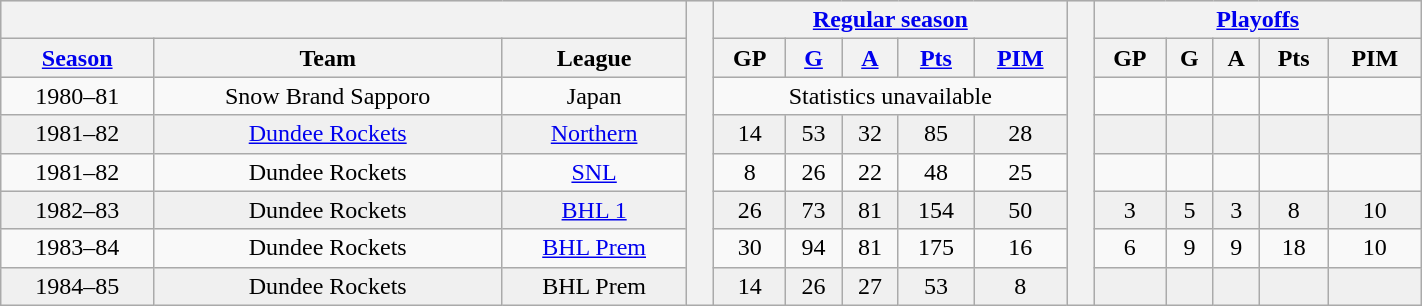<table class="wikitable"| BORDER="0" CELLPADDING="1" CELLSPACING="0" width="75%" style="text-align:center">
<tr bgcolor="#e0e0e0">
<th colspan="3" bgcolor="#ffffff"> </th>
<th rowspan="99" bgcolor="#ffffff"> </th>
<th colspan="5"><a href='#'>Regular season</a></th>
<th rowspan="99" bgcolor="#ffffff"> </th>
<th colspan="5"><a href='#'>Playoffs</a></th>
</tr>
<tr bgcolor="#e0e0e0">
<th><a href='#'>Season</a></th>
<th>Team</th>
<th>League</th>
<th>GP</th>
<th><a href='#'>G</a></th>
<th><a href='#'>A</a></th>
<th><a href='#'>Pts</a></th>
<th><a href='#'>PIM</a></th>
<th>GP</th>
<th>G</th>
<th>A</th>
<th>Pts</th>
<th>PIM</th>
</tr>
<tr ALIGN="center">
<td>1980–81</td>
<td>Snow Brand Sapporo</td>
<td>Japan</td>
<td colspan="5">Statistics unavailable</td>
<td></td>
<td></td>
<td></td>
<td></td>
<td></td>
</tr>
<tr ALIGN="center" bgcolor="#f0f0f0">
<td>1981–82</td>
<td><a href='#'>Dundee Rockets</a></td>
<td><a href='#'>Northern</a></td>
<td>14</td>
<td>53</td>
<td>32</td>
<td>85</td>
<td>28</td>
<td></td>
<td></td>
<td></td>
<td></td>
<td></td>
</tr>
<tr ALIGN="center">
<td>1981–82</td>
<td>Dundee Rockets</td>
<td><a href='#'>SNL</a></td>
<td>8</td>
<td>26</td>
<td>22</td>
<td>48</td>
<td>25</td>
<td></td>
<td></td>
<td></td>
<td></td>
<td></td>
</tr>
<tr ALIGN="center" bgcolor="#f0f0f0">
<td>1982–83</td>
<td>Dundee Rockets</td>
<td><a href='#'>BHL 1</a></td>
<td>26</td>
<td>73</td>
<td>81</td>
<td>154</td>
<td>50</td>
<td>3</td>
<td>5</td>
<td>3</td>
<td>8</td>
<td>10</td>
</tr>
<tr ALIGN="center">
<td>1983–84</td>
<td>Dundee Rockets</td>
<td><a href='#'>BHL Prem</a></td>
<td>30</td>
<td>94</td>
<td>81</td>
<td>175</td>
<td>16</td>
<td>6</td>
<td>9</td>
<td>9</td>
<td>18</td>
<td>10</td>
</tr>
<tr ALIGN="center" bgcolor="#f0f0f0">
<td>1984–85</td>
<td>Dundee Rockets</td>
<td>BHL Prem</td>
<td>14</td>
<td>26</td>
<td>27</td>
<td>53</td>
<td>8</td>
<td></td>
<td></td>
<td></td>
<td></td>
<td></td>
</tr>
</table>
